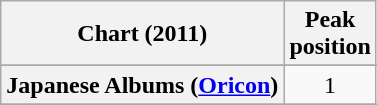<table class="wikitable sortable plainrowheaders" style="text-align:center">
<tr>
<th scope="col">Chart (2011)</th>
<th scope="col">Peak<br> position</th>
</tr>
<tr>
</tr>
<tr>
</tr>
<tr>
</tr>
<tr>
</tr>
<tr>
</tr>
<tr>
</tr>
<tr>
</tr>
<tr>
</tr>
<tr>
</tr>
<tr>
</tr>
<tr>
</tr>
<tr>
</tr>
<tr>
</tr>
<tr>
<th scope="row">Japanese Albums (<a href='#'>Oricon</a>)</th>
<td>1</td>
</tr>
<tr>
</tr>
<tr>
</tr>
<tr>
</tr>
<tr>
</tr>
<tr>
</tr>
<tr>
</tr>
<tr>
</tr>
<tr>
</tr>
<tr>
</tr>
<tr>
</tr>
<tr>
</tr>
<tr>
</tr>
</table>
